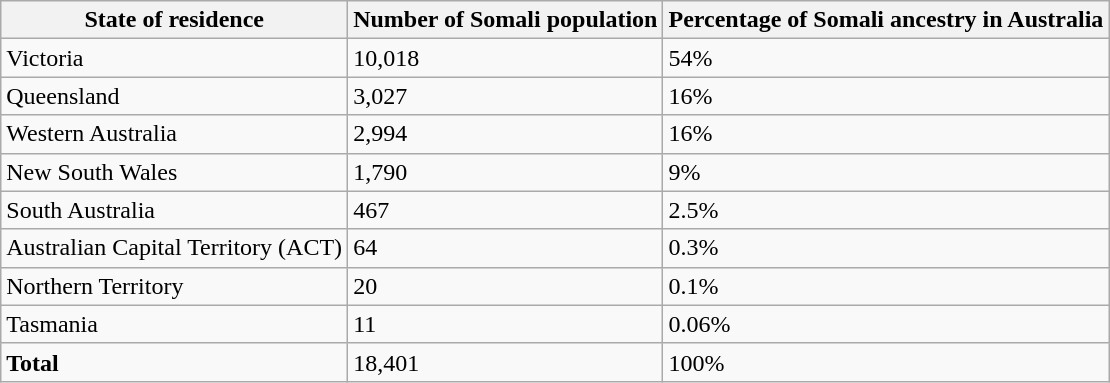<table class="wikitable">
<tr>
<th>State of residence</th>
<th>Number of Somali population</th>
<th>Percentage of Somali ancestry in Australia</th>
</tr>
<tr>
<td>Victoria</td>
<td>10,018</td>
<td>54%</td>
</tr>
<tr>
<td>Queensland</td>
<td>3,027</td>
<td>16%</td>
</tr>
<tr>
<td>Western Australia</td>
<td>2,994</td>
<td>16%</td>
</tr>
<tr>
<td>New South Wales</td>
<td>1,790</td>
<td>9%</td>
</tr>
<tr>
<td>South Australia</td>
<td>467</td>
<td>2.5%</td>
</tr>
<tr>
<td>Australian Capital Territory (ACT)</td>
<td>64</td>
<td>0.3%</td>
</tr>
<tr>
<td>Northern Territory</td>
<td>20</td>
<td>0.1%</td>
</tr>
<tr>
<td>Tasmania</td>
<td>11</td>
<td>0.06%</td>
</tr>
<tr>
<td><strong>Total</strong></td>
<td>18,401</td>
<td>100%</td>
</tr>
</table>
